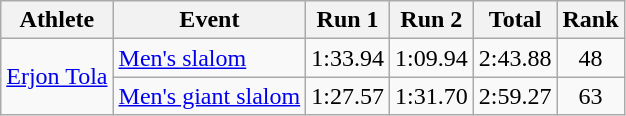<table class="wikitable">
<tr>
<th>Athlete</th>
<th>Event</th>
<th>Run 1</th>
<th>Run 2</th>
<th>Total</th>
<th>Rank</th>
</tr>
<tr>
<td rowspan=2><a href='#'>Erjon Tola</a></td>
<td><a href='#'>Men's slalom</a></td>
<td align="center">1:33.94</td>
<td align="center">1:09.94</td>
<td align="center">2:43.88</td>
<td align="center">48</td>
</tr>
<tr>
<td><a href='#'>Men's giant slalom</a></td>
<td align="center">1:27.57</td>
<td align="center">1:31.70</td>
<td align="center">2:59.27</td>
<td align="center">63</td>
</tr>
</table>
